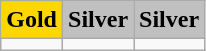<table class=wikitable>
<tr>
<td align=center bgcolor=gold> <strong>Gold</strong></td>
<td align=center bgcolor=silver> <strong>Silver</strong></td>
<td align=center bgcolor=silver> <strong>Silver</strong></td>
</tr>
<tr>
<td></td>
<td></td>
<td></td>
</tr>
</table>
